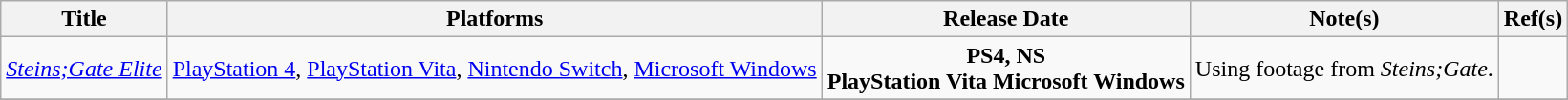<table class="wikitable sortable" style="text-align:center; margin=auto; ">
<tr>
<th scope="col">Title</th>
<th scope="col">Platforms</th>
<th scope="col">Release Date</th>
<th scope="col" class="unsortable">Note(s)</th>
<th scope="col" class="unsortable">Ref(s)</th>
</tr>
<tr>
<td><em><a href='#'>Steins;Gate Elite</a></em></td>
<td><a href='#'>PlayStation 4</a>, <a href='#'>PlayStation Vita</a>, <a href='#'>Nintendo Switch</a>, <a href='#'>Microsoft Windows</a></td>
<td><strong>PS4, NS</strong><br><strong>PlayStation Vita</strong>
<strong>Microsoft Windows</strong></td>
<td>Using footage from <em>Steins;Gate</em>.</td>
<td style="text-align:center;"></td>
</tr>
<tr>
</tr>
</table>
